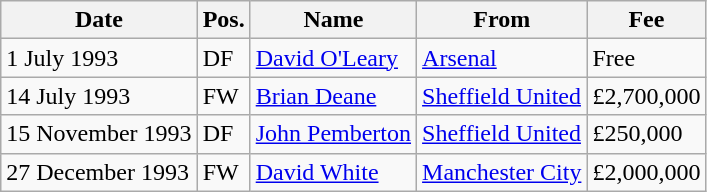<table class="wikitable">
<tr>
<th>Date</th>
<th>Pos.</th>
<th>Name</th>
<th>From</th>
<th>Fee</th>
</tr>
<tr>
<td>1 July 1993</td>
<td>DF</td>
<td> <a href='#'>David O'Leary</a></td>
<td> <a href='#'>Arsenal</a></td>
<td>Free</td>
</tr>
<tr>
<td>14 July 1993</td>
<td>FW</td>
<td> <a href='#'>Brian Deane</a></td>
<td> <a href='#'>Sheffield United</a></td>
<td>£2,700,000</td>
</tr>
<tr>
<td>15 November 1993</td>
<td>DF</td>
<td> <a href='#'>John Pemberton</a></td>
<td> <a href='#'>Sheffield United</a></td>
<td>£250,000</td>
</tr>
<tr>
<td>27 December 1993</td>
<td>FW</td>
<td> <a href='#'>David White</a></td>
<td> <a href='#'>Manchester City</a></td>
<td>£2,000,000</td>
</tr>
</table>
